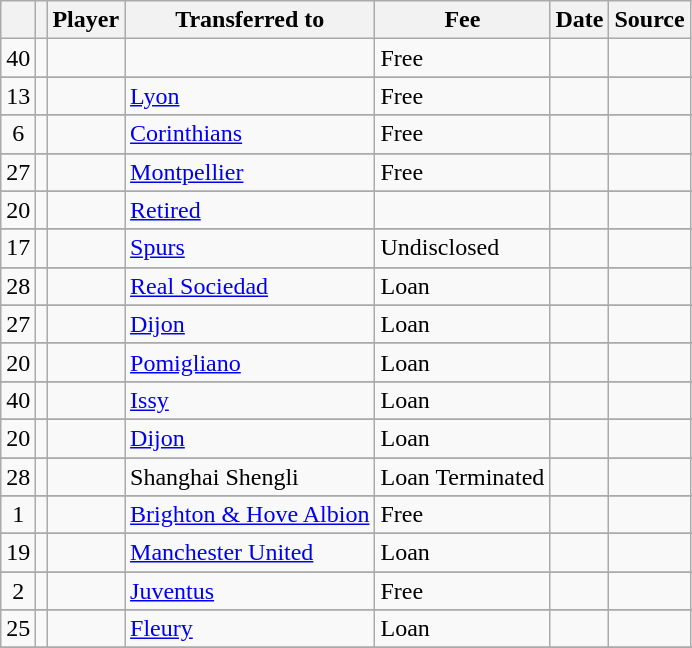<table class="wikitable plainrowheaders sortable">
<tr>
<th></th>
<th></th>
<th scope=col>Player</th>
<th !scope=col>Transferred to</th>
<th scope=col>Fee</th>
<th scope=col>Date</th>
<th scope=col>Source</th>
</tr>
<tr>
<td align="center">40</td>
<td align="center"></td>
<td></td>
<td> </td>
<td>Free</td>
<td></td>
<td></td>
</tr>
<tr>
</tr>
<tr>
<td align="center">13</td>
<td align="center"></td>
<td></td>
<td> <a href='#'>Lyon</a></td>
<td>Free</td>
<td></td>
<td></td>
</tr>
<tr>
</tr>
<tr>
<td align="center">6</td>
<td align="center"></td>
<td></td>
<td> <a href='#'>Corinthians</a></td>
<td>Free</td>
<td></td>
<td></td>
</tr>
<tr>
</tr>
<tr>
<td align="center">27</td>
<td align="center"></td>
<td></td>
<td> <a href='#'>Montpellier</a></td>
<td>Free</td>
<td></td>
<td></td>
</tr>
<tr>
</tr>
<tr>
<td align="center">20</td>
<td align="center"></td>
<td></td>
<td><a href='#'>Retired</a></td>
<td></td>
<td></td>
<td></td>
</tr>
<tr>
</tr>
<tr>
<td align="center">17</td>
<td align="center"></td>
<td></td>
<td> <a href='#'>Spurs</a></td>
<td>Undisclosed</td>
<td></td>
<td></td>
</tr>
<tr>
</tr>
<tr>
<td align="center">28</td>
<td align="center"></td>
<td></td>
<td> <a href='#'>Real Sociedad</a></td>
<td>Loan</td>
<td></td>
<td></td>
</tr>
<tr>
</tr>
<tr>
<td align="center">27</td>
<td align="center"></td>
<td></td>
<td> <a href='#'>Dijon</a></td>
<td>Loan</td>
<td></td>
<td></td>
</tr>
<tr>
</tr>
<tr>
<td align="center">20</td>
<td align="center"></td>
<td></td>
<td> <a href='#'>Pomigliano</a></td>
<td>Loan</td>
<td></td>
<td></td>
</tr>
<tr>
</tr>
<tr>
<td align="center">40</td>
<td align="center"></td>
<td></td>
<td> <a href='#'>Issy</a></td>
<td>Loan</td>
<td></td>
<td></td>
</tr>
<tr>
</tr>
<tr>
<td align="center">20</td>
<td align="center"></td>
<td></td>
<td> <a href='#'>Dijon</a></td>
<td>Loan</td>
<td></td>
<td></td>
</tr>
<tr>
</tr>
<tr>
<td align="center">28</td>
<td align="center"></td>
<td></td>
<td> Shanghai Shengli</td>
<td>Loan Terminated</td>
<td></td>
<td></td>
</tr>
<tr>
</tr>
<tr>
<td align="center">1</td>
<td align="center"></td>
<td></td>
<td> <a href='#'>Brighton & Hove Albion</a></td>
<td>Free</td>
<td></td>
<td></td>
</tr>
<tr>
</tr>
<tr>
<td align="center">19</td>
<td align="center"></td>
<td></td>
<td> <a href='#'>Manchester United</a></td>
<td>Loan</td>
<td></td>
<td></td>
</tr>
<tr>
</tr>
<tr>
<td align="center">2</td>
<td align="center"></td>
<td></td>
<td> <a href='#'>Juventus</a></td>
<td>Free</td>
<td></td>
<td></td>
</tr>
<tr>
</tr>
<tr>
<td align="center">25</td>
<td align="center"></td>
<td></td>
<td> <a href='#'>Fleury</a></td>
<td>Loan</td>
<td></td>
<td></td>
</tr>
<tr>
</tr>
</table>
